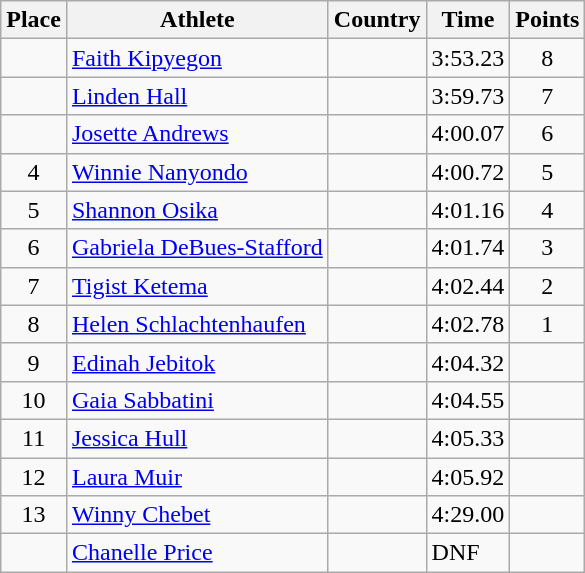<table class="wikitable">
<tr>
<th>Place</th>
<th>Athlete</th>
<th>Country</th>
<th>Time</th>
<th>Points</th>
</tr>
<tr>
<td align=center></td>
<td><a href='#'>Faith Kipyegon</a></td>
<td></td>
<td>3:53.23</td>
<td align=center>8</td>
</tr>
<tr>
<td align=center></td>
<td><a href='#'>Linden Hall</a></td>
<td></td>
<td>3:59.73</td>
<td align=center>7</td>
</tr>
<tr>
<td align=center></td>
<td><a href='#'>Josette Andrews</a></td>
<td></td>
<td>4:00.07</td>
<td align=center>6</td>
</tr>
<tr>
<td align=center>4</td>
<td><a href='#'>Winnie Nanyondo</a></td>
<td></td>
<td>4:00.72</td>
<td align=center>5</td>
</tr>
<tr>
<td align=center>5</td>
<td><a href='#'>Shannon Osika</a></td>
<td></td>
<td>4:01.16</td>
<td align=center>4</td>
</tr>
<tr>
<td align=center>6</td>
<td><a href='#'>Gabriela DeBues-Stafford</a></td>
<td></td>
<td>4:01.74</td>
<td align=center>3</td>
</tr>
<tr>
<td align=center>7</td>
<td><a href='#'>Tigist Ketema</a></td>
<td></td>
<td>4:02.44</td>
<td align=center>2</td>
</tr>
<tr>
<td align=center>8</td>
<td><a href='#'>Helen Schlachtenhaufen</a></td>
<td></td>
<td>4:02.78</td>
<td align=center>1</td>
</tr>
<tr>
<td align=center>9</td>
<td><a href='#'>Edinah Jebitok</a></td>
<td></td>
<td>4:04.32</td>
<td align=center></td>
</tr>
<tr>
<td align=center>10</td>
<td><a href='#'>Gaia Sabbatini</a></td>
<td></td>
<td>4:04.55</td>
<td align=center></td>
</tr>
<tr>
<td align=center>11</td>
<td><a href='#'>Jessica Hull</a></td>
<td></td>
<td>4:05.33</td>
<td align=center></td>
</tr>
<tr>
<td align=center>12</td>
<td><a href='#'>Laura Muir</a></td>
<td></td>
<td>4:05.92</td>
<td align=center></td>
</tr>
<tr>
<td align=center>13</td>
<td><a href='#'>Winny Chebet</a></td>
<td></td>
<td>4:29.00</td>
<td align=center></td>
</tr>
<tr>
<td align=center></td>
<td><a href='#'>Chanelle Price</a></td>
<td></td>
<td>DNF</td>
<td align=center></td>
</tr>
</table>
